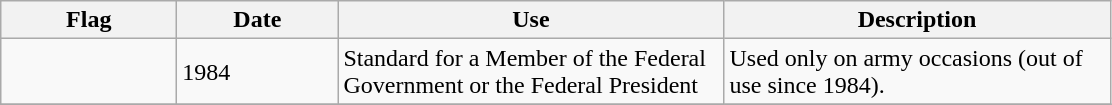<table class="wikitable">
<tr>
<th width="110">Flag</th>
<th width="100">Date</th>
<th width="250">Use</th>
<th width="250">Description</th>
</tr>
<tr>
<td></td>
<td>1984</td>
<td>Standard for a Member of the Federal Government or the Federal President</td>
<td>Used only on army occasions (out of use since 1984).</td>
</tr>
<tr>
</tr>
</table>
